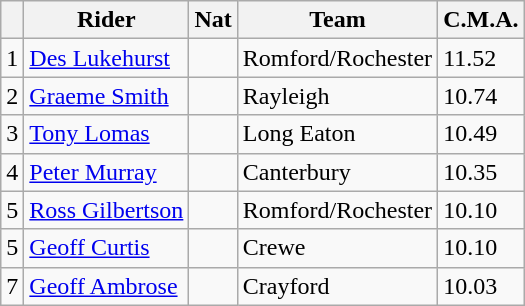<table class=wikitable>
<tr>
<th></th>
<th>Rider</th>
<th>Nat</th>
<th>Team</th>
<th>C.M.A.</th>
</tr>
<tr>
<td align="center">1</td>
<td><a href='#'>Des Lukehurst</a></td>
<td></td>
<td>Romford/Rochester</td>
<td>11.52</td>
</tr>
<tr>
<td align="center">2</td>
<td><a href='#'>Graeme Smith</a></td>
<td></td>
<td>Rayleigh</td>
<td>10.74</td>
</tr>
<tr>
<td align="center">3</td>
<td><a href='#'>Tony Lomas</a></td>
<td></td>
<td>Long Eaton</td>
<td>10.49</td>
</tr>
<tr>
<td align="center">4</td>
<td><a href='#'>Peter Murray</a></td>
<td></td>
<td>Canterbury</td>
<td>10.35</td>
</tr>
<tr>
<td align="center">5</td>
<td><a href='#'>Ross Gilbertson</a></td>
<td></td>
<td>Romford/Rochester</td>
<td>10.10</td>
</tr>
<tr>
<td align="center">5</td>
<td><a href='#'>Geoff Curtis</a></td>
<td></td>
<td>Crewe</td>
<td>10.10</td>
</tr>
<tr>
<td align="center">7</td>
<td><a href='#'>Geoff Ambrose</a></td>
<td></td>
<td>Crayford</td>
<td>10.03</td>
</tr>
</table>
